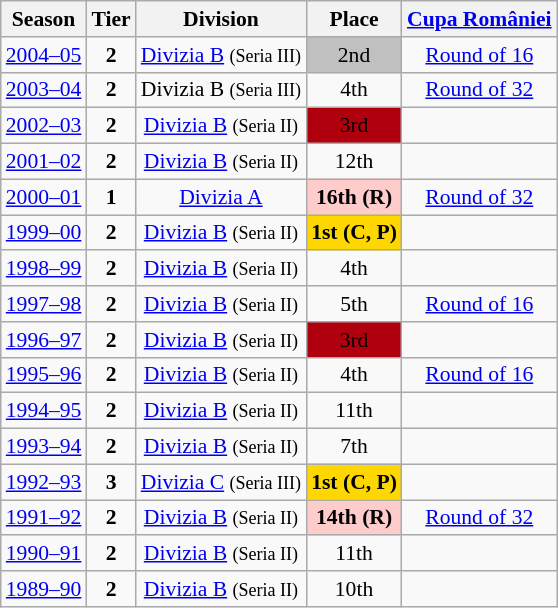<table class="wikitable" style="text-align:center; font-size:90%">
<tr>
<th>Season</th>
<th>Tier</th>
<th>Division</th>
<th>Place</th>
<th><a href='#'>Cupa României</a></th>
</tr>
<tr>
<td><a href='#'>2004–05</a></td>
<td><strong>2</strong></td>
<td><a href='#'>Divizia B</a> <small>(Seria III)</small></td>
<td align=center bgcolor=silver>2nd</td>
<td><a href='#'>Round of 16</a></td>
</tr>
<tr>
<td><a href='#'>2003–04</a></td>
<td><strong>2</strong></td>
<td>Divizia B <small>(Seria III)</small></td>
<td>4th</td>
<td><a href='#'>Round of 32</a></td>
</tr>
<tr>
<td><a href='#'>2002–03</a></td>
<td><strong>2</strong></td>
<td><a href='#'>Divizia B</a> <small>(Seria II)</small></td>
<td align=center bgcolor=bronze>3rd</td>
<td></td>
</tr>
<tr>
<td><a href='#'>2001–02</a></td>
<td><strong>2</strong></td>
<td><a href='#'>Divizia B</a> <small>(Seria II)</small></td>
<td>12th</td>
<td></td>
</tr>
<tr>
<td><a href='#'>2000–01</a></td>
<td><strong>1</strong></td>
<td><a href='#'>Divizia A</a></td>
<td align=center bgcolor=#FFCCCC><strong>16th</strong> <strong>(R)</strong></td>
<td><a href='#'>Round of 32</a></td>
</tr>
<tr>
<td><a href='#'>1999–00</a></td>
<td><strong>2</strong></td>
<td><a href='#'>Divizia B</a> <small>(Seria II)</small></td>
<td align=center bgcolor=gold><strong>1st</strong> <strong>(C, P)</strong></td>
<td></td>
</tr>
<tr>
<td><a href='#'>1998–99</a></td>
<td><strong>2</strong></td>
<td><a href='#'>Divizia B</a> <small>(Seria II)</small></td>
<td>4th</td>
<td></td>
</tr>
<tr>
<td><a href='#'>1997–98</a></td>
<td><strong>2</strong></td>
<td><a href='#'>Divizia B</a> <small>(Seria II)</small></td>
<td>5th</td>
<td><a href='#'>Round of 16</a></td>
</tr>
<tr>
<td><a href='#'>1996–97</a></td>
<td><strong>2</strong></td>
<td><a href='#'>Divizia B</a> <small>(Seria II)</small></td>
<td align=center bgcolor=bronze>3rd</td>
<td></td>
</tr>
<tr>
<td><a href='#'>1995–96</a></td>
<td><strong>2</strong></td>
<td><a href='#'>Divizia B</a> <small>(Seria II)</small></td>
<td>4th</td>
<td><a href='#'>Round of 16</a></td>
</tr>
<tr>
<td><a href='#'>1994–95</a></td>
<td><strong>2</strong></td>
<td><a href='#'>Divizia B</a> <small>(Seria II)</small></td>
<td>11th</td>
<td></td>
</tr>
<tr>
<td><a href='#'>1993–94</a></td>
<td><strong>2</strong></td>
<td><a href='#'>Divizia B</a> <small>(Seria II)</small></td>
<td>7th</td>
<td></td>
</tr>
<tr>
<td><a href='#'>1992–93</a></td>
<td><strong>3</strong></td>
<td><a href='#'>Divizia C</a> <small>(Seria III)</small></td>
<td align=center bgcolor=gold><strong>1st</strong> <strong>(C, P)</strong></td>
<td></td>
</tr>
<tr>
<td><a href='#'>1991–92</a></td>
<td><strong>2</strong></td>
<td><a href='#'>Divizia B</a> <small>(Seria II)</small></td>
<td align=center bgcolor=#FFCCCC><strong>14th</strong> <strong>(R)</strong></td>
<td><a href='#'>Round of 32</a></td>
</tr>
<tr>
<td><a href='#'>1990–91</a></td>
<td><strong>2</strong></td>
<td><a href='#'>Divizia B</a> <small>(Seria II)</small></td>
<td>11th</td>
<td></td>
</tr>
<tr>
<td><a href='#'>1989–90</a></td>
<td><strong>2</strong></td>
<td><a href='#'>Divizia B</a> <small>(Seria II)</small></td>
<td>10th</td>
<td></td>
</tr>
</table>
